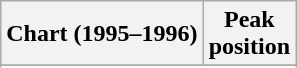<table class="wikitable sortable">
<tr>
<th align="left">Chart (1995–1996)</th>
<th align="center">Peak<br>position</th>
</tr>
<tr>
</tr>
<tr>
</tr>
</table>
